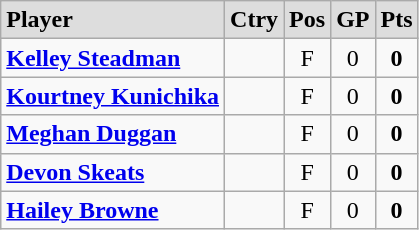<table class= "wikitable">
<tr align="center" style="font-weight:bold; background-color:#dddddd;" |>
<td align="left">Player</td>
<td>Ctry</td>
<td>Pos</td>
<td>GP</td>
<td>Pts</td>
</tr>
<tr align="center">
<td align="left"><strong><a href='#'>Kelley Steadman</a></strong></td>
<td></td>
<td>F</td>
<td>0</td>
<td><strong>0</strong></td>
</tr>
<tr align="center">
<td align="left"><strong><a href='#'>Kourtney Kunichika</a></strong></td>
<td></td>
<td>F</td>
<td>0</td>
<td><strong>0</strong></td>
</tr>
<tr align="center">
<td align="left"><strong><a href='#'>Meghan Duggan</a></strong></td>
<td></td>
<td>F</td>
<td>0</td>
<td><strong>0</strong></td>
</tr>
<tr align="center">
<td align="left"><strong><a href='#'>Devon Skeats</a></strong></td>
<td></td>
<td>F</td>
<td>0</td>
<td><strong>0</strong></td>
</tr>
<tr align="center">
<td align="left"><strong><a href='#'>Hailey Browne</a></strong></td>
<td></td>
<td>F</td>
<td>0</td>
<td><strong>0</strong></td>
</tr>
</table>
